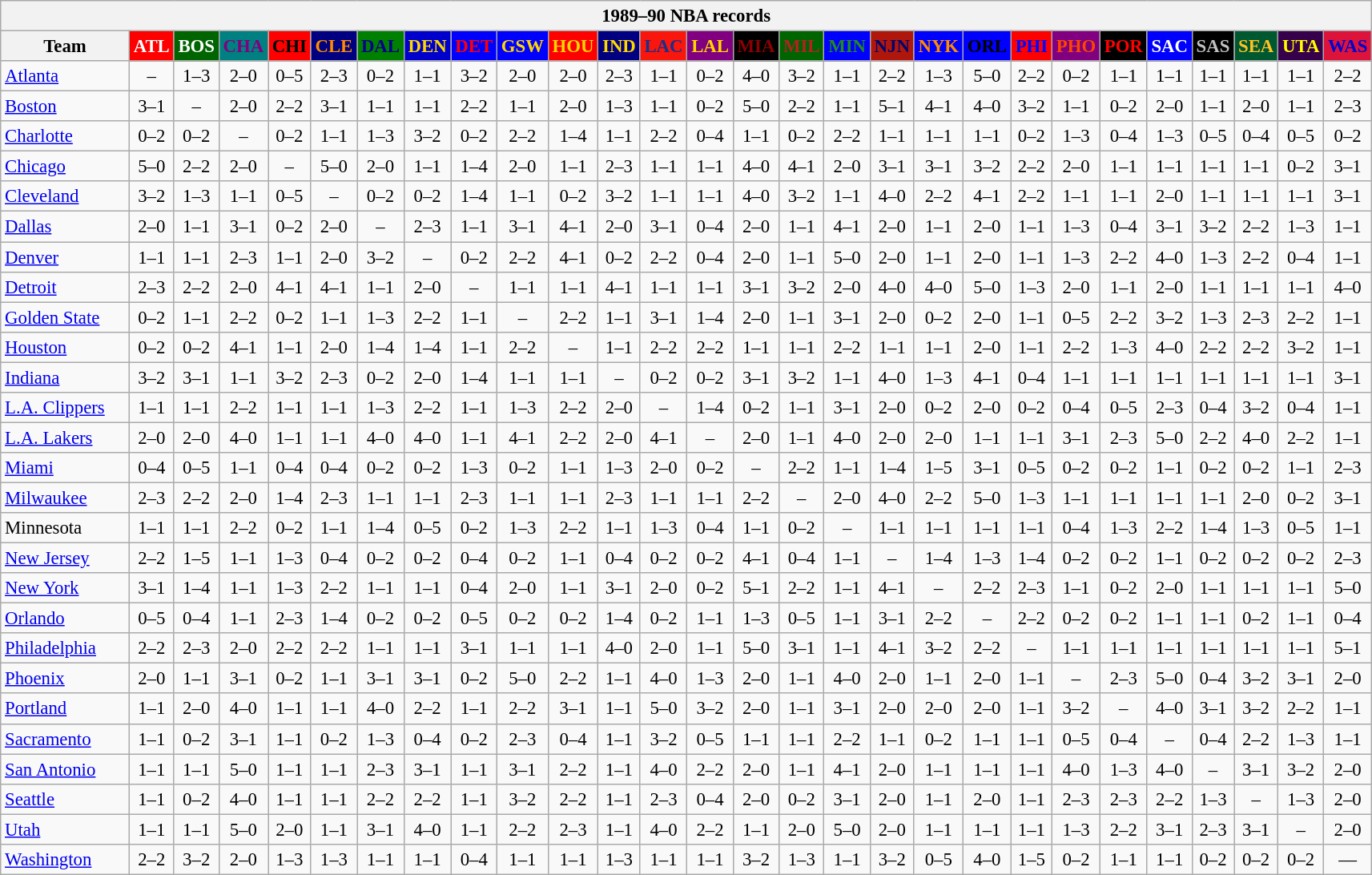<table class="wikitable" style="font-size:95%; text-align:center;">
<tr>
<th colspan=28>1989–90 NBA records</th>
</tr>
<tr>
<th width=100>Team</th>
<th style="background:#FF0000;color:#FFFFFF;width=35">ATL</th>
<th style="background:#006400;color:#FFFFFF;width=35">BOS</th>
<th style="background:#008080;color:#800080;width=35">CHA</th>
<th style="background:#FF0000;color:#000000;width=35">CHI</th>
<th style="background:#000080;color:#FF8C00;width=35">CLE</th>
<th style="background:#008000;color:#00008B;width=35">DAL</th>
<th style="background:#0000CD;color:#FFD700;width=35">DEN</th>
<th style="background:#0000FF;color:#FF0000;width=35">DET</th>
<th style="background:#0000FF;color:#FFD700;width=35">GSW</th>
<th style="background:#FF0000;color:#FFD700;width=35">HOU</th>
<th style="background:#000080;color:#FFD700;width=35">IND</th>
<th style="background:#F9160D;color:#1A2E8B;width=35">LAC</th>
<th style="background:#800080;color:#FFD700;width=35">LAL</th>
<th style="background:#000000;color:#8B0000;width=35">MIA</th>
<th style="background:#006400;color:#B22222;width=35">MIL</th>
<th style="background:#0000FF;color:#228B22;width=35">MIN</th>
<th style="background:#B0170C;color:#00056D;width=35">NJN</th>
<th style="background:#0000FF;color:#FF8C00;width=35">NYK</th>
<th style="background:#0000FF;color:#000000;width=35">ORL</th>
<th style="background:#FF0000;color:#0000FF;width=35">PHI</th>
<th style="background:#800080;color:#FF4500;width=35">PHO</th>
<th style="background:#000000;color:#FF0000;width=35">POR</th>
<th style="background:#0000FF;color:#FFFFFF;width=35">SAC</th>
<th style="background:#000000;color:#C0C0C0;width=35">SAS</th>
<th style="background:#005831;color:#FFC322;width=35">SEA</th>
<th style="background:#36004A;color:#FFFF00;width=35">UTA</th>
<th style="background:#DC143C;color:#0000CD;width=35">WAS</th>
</tr>
<tr>
<td style="text-align:left;"><a href='#'>Atlanta</a></td>
<td>–</td>
<td>1–3</td>
<td>2–0</td>
<td>0–5</td>
<td>2–3</td>
<td>0–2</td>
<td>1–1</td>
<td>3–2</td>
<td>2–0</td>
<td>2–0</td>
<td>2–3</td>
<td>1–1</td>
<td>0–2</td>
<td>4–0</td>
<td>3–2</td>
<td>1–1</td>
<td>2–2</td>
<td>1–3</td>
<td>5–0</td>
<td>2–2</td>
<td>0–2</td>
<td>1–1</td>
<td>1–1</td>
<td>1–1</td>
<td>1–1</td>
<td>1–1</td>
<td>2–2</td>
</tr>
<tr>
<td style="text-align:left;"><a href='#'>Boston</a></td>
<td>3–1</td>
<td>–</td>
<td>2–0</td>
<td>2–2</td>
<td>3–1</td>
<td>1–1</td>
<td>1–1</td>
<td>2–2</td>
<td>1–1</td>
<td>2–0</td>
<td>1–3</td>
<td>1–1</td>
<td>0–2</td>
<td>5–0</td>
<td>2–2</td>
<td>1–1</td>
<td>5–1</td>
<td>4–1</td>
<td>4–0</td>
<td>3–2</td>
<td>1–1</td>
<td>0–2</td>
<td>2–0</td>
<td>1–1</td>
<td>2–0</td>
<td>1–1</td>
<td>2–3</td>
</tr>
<tr>
<td style="text-align:left;"><a href='#'>Charlotte</a></td>
<td>0–2</td>
<td>0–2</td>
<td>–</td>
<td>0–2</td>
<td>1–1</td>
<td>1–3</td>
<td>3–2</td>
<td>0–2</td>
<td>2–2</td>
<td>1–4</td>
<td>1–1</td>
<td>2–2</td>
<td>0–4</td>
<td>1–1</td>
<td>0–2</td>
<td>2–2</td>
<td>1–1</td>
<td>1–1</td>
<td>1–1</td>
<td>0–2</td>
<td>1–3</td>
<td>0–4</td>
<td>1–3</td>
<td>0–5</td>
<td>0–4</td>
<td>0–5</td>
<td>0–2</td>
</tr>
<tr>
<td style="text-align:left;"><a href='#'>Chicago</a></td>
<td>5–0</td>
<td>2–2</td>
<td>2–0</td>
<td>–</td>
<td>5–0</td>
<td>2–0</td>
<td>1–1</td>
<td>1–4</td>
<td>2–0</td>
<td>1–1</td>
<td>2–3</td>
<td>1–1</td>
<td>1–1</td>
<td>4–0</td>
<td>4–1</td>
<td>2–0</td>
<td>3–1</td>
<td>3–1</td>
<td>3–2</td>
<td>2–2</td>
<td>2–0</td>
<td>1–1</td>
<td>1–1</td>
<td>1–1</td>
<td>1–1</td>
<td>0–2</td>
<td>3–1</td>
</tr>
<tr>
<td style="text-align:left;"><a href='#'>Cleveland</a></td>
<td>3–2</td>
<td>1–3</td>
<td>1–1</td>
<td>0–5</td>
<td>–</td>
<td>0–2</td>
<td>0–2</td>
<td>1–4</td>
<td>1–1</td>
<td>0–2</td>
<td>3–2</td>
<td>1–1</td>
<td>1–1</td>
<td>4–0</td>
<td>3–2</td>
<td>1–1</td>
<td>4–0</td>
<td>2–2</td>
<td>4–1</td>
<td>2–2</td>
<td>1–1</td>
<td>1–1</td>
<td>2–0</td>
<td>1–1</td>
<td>1–1</td>
<td>1–1</td>
<td>3–1</td>
</tr>
<tr>
<td style="text-align:left;"><a href='#'>Dallas</a></td>
<td>2–0</td>
<td>1–1</td>
<td>3–1</td>
<td>0–2</td>
<td>2–0</td>
<td>–</td>
<td>2–3</td>
<td>1–1</td>
<td>3–1</td>
<td>4–1</td>
<td>2–0</td>
<td>3–1</td>
<td>0–4</td>
<td>2–0</td>
<td>1–1</td>
<td>4–1</td>
<td>2–0</td>
<td>1–1</td>
<td>2–0</td>
<td>1–1</td>
<td>1–3</td>
<td>0–4</td>
<td>3–1</td>
<td>3–2</td>
<td>2–2</td>
<td>1–3</td>
<td>1–1</td>
</tr>
<tr>
<td style="text-align:left;"><a href='#'>Denver</a></td>
<td>1–1</td>
<td>1–1</td>
<td>2–3</td>
<td>1–1</td>
<td>2–0</td>
<td>3–2</td>
<td>–</td>
<td>0–2</td>
<td>2–2</td>
<td>4–1</td>
<td>0–2</td>
<td>2–2</td>
<td>0–4</td>
<td>2–0</td>
<td>1–1</td>
<td>5–0</td>
<td>2–0</td>
<td>1–1</td>
<td>2–0</td>
<td>1–1</td>
<td>1–3</td>
<td>2–2</td>
<td>4–0</td>
<td>1–3</td>
<td>2–2</td>
<td>0–4</td>
<td>1–1</td>
</tr>
<tr>
<td style="text-align:left;"><a href='#'>Detroit</a></td>
<td>2–3</td>
<td>2–2</td>
<td>2–0</td>
<td>4–1</td>
<td>4–1</td>
<td>1–1</td>
<td>2–0</td>
<td>–</td>
<td>1–1</td>
<td>1–1</td>
<td>4–1</td>
<td>1–1</td>
<td>1–1</td>
<td>3–1</td>
<td>3–2</td>
<td>2–0</td>
<td>4–0</td>
<td>4–0</td>
<td>5–0</td>
<td>1–3</td>
<td>2–0</td>
<td>1–1</td>
<td>2–0</td>
<td>1–1</td>
<td>1–1</td>
<td>1–1</td>
<td>4–0</td>
</tr>
<tr>
<td style="text-align:left;"><a href='#'>Golden State</a></td>
<td>0–2</td>
<td>1–1</td>
<td>2–2</td>
<td>0–2</td>
<td>1–1</td>
<td>1–3</td>
<td>2–2</td>
<td>1–1</td>
<td>–</td>
<td>2–2</td>
<td>1–1</td>
<td>3–1</td>
<td>1–4</td>
<td>2–0</td>
<td>1–1</td>
<td>3–1</td>
<td>2–0</td>
<td>0–2</td>
<td>2–0</td>
<td>1–1</td>
<td>0–5</td>
<td>2–2</td>
<td>3–2</td>
<td>1–3</td>
<td>2–3</td>
<td>2–2</td>
<td>1–1</td>
</tr>
<tr>
<td style="text-align:left;"><a href='#'>Houston</a></td>
<td>0–2</td>
<td>0–2</td>
<td>4–1</td>
<td>1–1</td>
<td>2–0</td>
<td>1–4</td>
<td>1–4</td>
<td>1–1</td>
<td>2–2</td>
<td>–</td>
<td>1–1</td>
<td>2–2</td>
<td>2–2</td>
<td>1–1</td>
<td>1–1</td>
<td>2–2</td>
<td>1–1</td>
<td>1–1</td>
<td>2–0</td>
<td>1–1</td>
<td>2–2</td>
<td>1–3</td>
<td>4–0</td>
<td>2–2</td>
<td>2–2</td>
<td>3–2</td>
<td>1–1</td>
</tr>
<tr>
<td style="text-align:left;"><a href='#'>Indiana</a></td>
<td>3–2</td>
<td>3–1</td>
<td>1–1</td>
<td>3–2</td>
<td>2–3</td>
<td>0–2</td>
<td>2–0</td>
<td>1–4</td>
<td>1–1</td>
<td>1–1</td>
<td>–</td>
<td>0–2</td>
<td>0–2</td>
<td>3–1</td>
<td>3–2</td>
<td>1–1</td>
<td>4–0</td>
<td>1–3</td>
<td>4–1</td>
<td>0–4</td>
<td>1–1</td>
<td>1–1</td>
<td>1–1</td>
<td>1–1</td>
<td>1–1</td>
<td>1–1</td>
<td>3–1</td>
</tr>
<tr>
<td style="text-align:left;"><a href='#'>L.A. Clippers</a></td>
<td>1–1</td>
<td>1–1</td>
<td>2–2</td>
<td>1–1</td>
<td>1–1</td>
<td>1–3</td>
<td>2–2</td>
<td>1–1</td>
<td>1–3</td>
<td>2–2</td>
<td>2–0</td>
<td>–</td>
<td>1–4</td>
<td>0–2</td>
<td>1–1</td>
<td>3–1</td>
<td>2–0</td>
<td>0–2</td>
<td>2–0</td>
<td>0–2</td>
<td>0–4</td>
<td>0–5</td>
<td>2–3</td>
<td>0–4</td>
<td>3–2</td>
<td>0–4</td>
<td>1–1</td>
</tr>
<tr>
<td style="text-align:left;"><a href='#'>L.A. Lakers</a></td>
<td>2–0</td>
<td>2–0</td>
<td>4–0</td>
<td>1–1</td>
<td>1–1</td>
<td>4–0</td>
<td>4–0</td>
<td>1–1</td>
<td>4–1</td>
<td>2–2</td>
<td>2–0</td>
<td>4–1</td>
<td>–</td>
<td>2–0</td>
<td>1–1</td>
<td>4–0</td>
<td>2–0</td>
<td>2–0</td>
<td>1–1</td>
<td>1–1</td>
<td>3–1</td>
<td>2–3</td>
<td>5–0</td>
<td>2–2</td>
<td>4–0</td>
<td>2–2</td>
<td>1–1</td>
</tr>
<tr>
<td style="text-align:left;"><a href='#'>Miami</a></td>
<td>0–4</td>
<td>0–5</td>
<td>1–1</td>
<td>0–4</td>
<td>0–4</td>
<td>0–2</td>
<td>0–2</td>
<td>1–3</td>
<td>0–2</td>
<td>1–1</td>
<td>1–3</td>
<td>2–0</td>
<td>0–2</td>
<td>–</td>
<td>2–2</td>
<td>1–1</td>
<td>1–4</td>
<td>1–5</td>
<td>3–1</td>
<td>0–5</td>
<td>0–2</td>
<td>0–2</td>
<td>1–1</td>
<td>0–2</td>
<td>0–2</td>
<td>1–1</td>
<td>2–3</td>
</tr>
<tr>
<td style="text-align:left;"><a href='#'>Milwaukee</a></td>
<td>2–3</td>
<td>2–2</td>
<td>2–0</td>
<td>1–4</td>
<td>2–3</td>
<td>1–1</td>
<td>1–1</td>
<td>2–3</td>
<td>1–1</td>
<td>1–1</td>
<td>2–3</td>
<td>1–1</td>
<td>1–1</td>
<td>2–2</td>
<td>–</td>
<td>2–0</td>
<td>4–0</td>
<td>2–2</td>
<td>5–0</td>
<td>1–3</td>
<td>1–1</td>
<td>1–1</td>
<td>1–1</td>
<td>1–1</td>
<td>2–0</td>
<td>0–2</td>
<td>3–1</td>
</tr>
<tr>
<td style="text-align:left;">Minnesota</td>
<td>1–1</td>
<td>1–1</td>
<td>2–2</td>
<td>0–2</td>
<td>1–1</td>
<td>1–4</td>
<td>0–5</td>
<td>0–2</td>
<td>1–3</td>
<td>2–2</td>
<td>1–1</td>
<td>1–3</td>
<td>0–4</td>
<td>1–1</td>
<td>0–2</td>
<td>–</td>
<td>1–1</td>
<td>1–1</td>
<td>1–1</td>
<td>1–1</td>
<td>0–4</td>
<td>1–3</td>
<td>2–2</td>
<td>1–4</td>
<td>1–3</td>
<td>0–5</td>
<td>1–1</td>
</tr>
<tr>
<td style="text-align:left;"><a href='#'>New Jersey</a></td>
<td>2–2</td>
<td>1–5</td>
<td>1–1</td>
<td>1–3</td>
<td>0–4</td>
<td>0–2</td>
<td>0–2</td>
<td>0–4</td>
<td>0–2</td>
<td>1–1</td>
<td>0–4</td>
<td>0–2</td>
<td>0–2</td>
<td>4–1</td>
<td>0–4</td>
<td>1–1</td>
<td>–</td>
<td>1–4</td>
<td>1–3</td>
<td>1–4</td>
<td>0–2</td>
<td>0–2</td>
<td>1–1</td>
<td>0–2</td>
<td>0–2</td>
<td>0–2</td>
<td>2–3</td>
</tr>
<tr>
<td style="text-align:left;"><a href='#'>New York</a></td>
<td>3–1</td>
<td>1–4</td>
<td>1–1</td>
<td>1–3</td>
<td>2–2</td>
<td>1–1</td>
<td>1–1</td>
<td>0–4</td>
<td>2–0</td>
<td>1–1</td>
<td>3–1</td>
<td>2–0</td>
<td>0–2</td>
<td>5–1</td>
<td>2–2</td>
<td>1–1</td>
<td>4–1</td>
<td>–</td>
<td>2–2</td>
<td>2–3</td>
<td>1–1</td>
<td>0–2</td>
<td>2–0</td>
<td>1–1</td>
<td>1–1</td>
<td>1–1</td>
<td>5–0</td>
</tr>
<tr>
<td style="text-align:left;"><a href='#'>Orlando</a></td>
<td>0–5</td>
<td>0–4</td>
<td>1–1</td>
<td>2–3</td>
<td>1–4</td>
<td>0–2</td>
<td>0–2</td>
<td>0–5</td>
<td>0–2</td>
<td>0–2</td>
<td>1–4</td>
<td>0–2</td>
<td>1–1</td>
<td>1–3</td>
<td>0–5</td>
<td>1–1</td>
<td>3–1</td>
<td>2–2</td>
<td>–</td>
<td>2–2</td>
<td>0–2</td>
<td>0–2</td>
<td>1–1</td>
<td>1–1</td>
<td>0–2</td>
<td>1–1</td>
<td>0–4</td>
</tr>
<tr>
<td style="text-align:left;"><a href='#'>Philadelphia</a></td>
<td>2–2</td>
<td>2–3</td>
<td>2–0</td>
<td>2–2</td>
<td>2–2</td>
<td>1–1</td>
<td>1–1</td>
<td>3–1</td>
<td>1–1</td>
<td>1–1</td>
<td>4–0</td>
<td>2–0</td>
<td>1–1</td>
<td>5–0</td>
<td>3–1</td>
<td>1–1</td>
<td>4–1</td>
<td>3–2</td>
<td>2–2</td>
<td>–</td>
<td>1–1</td>
<td>1–1</td>
<td>1–1</td>
<td>1–1</td>
<td>1–1</td>
<td>1–1</td>
<td>5–1</td>
</tr>
<tr>
<td style="text-align:left;"><a href='#'>Phoenix</a></td>
<td>2–0</td>
<td>1–1</td>
<td>3–1</td>
<td>0–2</td>
<td>1–1</td>
<td>3–1</td>
<td>3–1</td>
<td>0–2</td>
<td>5–0</td>
<td>2–2</td>
<td>1–1</td>
<td>4–0</td>
<td>1–3</td>
<td>2–0</td>
<td>1–1</td>
<td>4–0</td>
<td>2–0</td>
<td>1–1</td>
<td>2–0</td>
<td>1–1</td>
<td>–</td>
<td>2–3</td>
<td>5–0</td>
<td>0–4</td>
<td>3–2</td>
<td>3–1</td>
<td>2–0</td>
</tr>
<tr>
<td style="text-align:left;"><a href='#'>Portland</a></td>
<td>1–1</td>
<td>2–0</td>
<td>4–0</td>
<td>1–1</td>
<td>1–1</td>
<td>4–0</td>
<td>2–2</td>
<td>1–1</td>
<td>2–2</td>
<td>3–1</td>
<td>1–1</td>
<td>5–0</td>
<td>3–2</td>
<td>2–0</td>
<td>1–1</td>
<td>3–1</td>
<td>2–0</td>
<td>2–0</td>
<td>2–0</td>
<td>1–1</td>
<td>3–2</td>
<td>–</td>
<td>4–0</td>
<td>3–1</td>
<td>3–2</td>
<td>2–2</td>
<td>1–1</td>
</tr>
<tr>
<td style="text-align:left;"><a href='#'>Sacramento</a></td>
<td>1–1</td>
<td>0–2</td>
<td>3–1</td>
<td>1–1</td>
<td>0–2</td>
<td>1–3</td>
<td>0–4</td>
<td>0–2</td>
<td>2–3</td>
<td>0–4</td>
<td>1–1</td>
<td>3–2</td>
<td>0–5</td>
<td>1–1</td>
<td>1–1</td>
<td>2–2</td>
<td>1–1</td>
<td>0–2</td>
<td>1–1</td>
<td>1–1</td>
<td>0–5</td>
<td>0–4</td>
<td>–</td>
<td>0–4</td>
<td>2–2</td>
<td>1–3</td>
<td>1–1</td>
</tr>
<tr>
<td style="text-align:left;"><a href='#'>San Antonio</a></td>
<td>1–1</td>
<td>1–1</td>
<td>5–0</td>
<td>1–1</td>
<td>1–1</td>
<td>2–3</td>
<td>3–1</td>
<td>1–1</td>
<td>3–1</td>
<td>2–2</td>
<td>1–1</td>
<td>4–0</td>
<td>2–2</td>
<td>2–0</td>
<td>1–1</td>
<td>4–1</td>
<td>2–0</td>
<td>1–1</td>
<td>1–1</td>
<td>1–1</td>
<td>4–0</td>
<td>1–3</td>
<td>4–0</td>
<td>–</td>
<td>3–1</td>
<td>3–2</td>
<td>2–0</td>
</tr>
<tr>
<td style="text-align:left;"><a href='#'>Seattle</a></td>
<td>1–1</td>
<td>0–2</td>
<td>4–0</td>
<td>1–1</td>
<td>1–1</td>
<td>2–2</td>
<td>2–2</td>
<td>1–1</td>
<td>3–2</td>
<td>2–2</td>
<td>1–1</td>
<td>2–3</td>
<td>0–4</td>
<td>2–0</td>
<td>0–2</td>
<td>3–1</td>
<td>2–0</td>
<td>1–1</td>
<td>2–0</td>
<td>1–1</td>
<td>2–3</td>
<td>2–3</td>
<td>2–2</td>
<td>1–3</td>
<td>–</td>
<td>1–3</td>
<td>2–0</td>
</tr>
<tr>
<td style="text-align:left;"><a href='#'>Utah</a></td>
<td>1–1</td>
<td>1–1</td>
<td>5–0</td>
<td>2–0</td>
<td>1–1</td>
<td>3–1</td>
<td>4–0</td>
<td>1–1</td>
<td>2–2</td>
<td>2–3</td>
<td>1–1</td>
<td>4–0</td>
<td>2–2</td>
<td>1–1</td>
<td>2–0</td>
<td>5–0</td>
<td>2–0</td>
<td>1–1</td>
<td>1–1</td>
<td>1–1</td>
<td>1–3</td>
<td>2–2</td>
<td>3–1</td>
<td>2–3</td>
<td>3–1</td>
<td>–</td>
<td>2–0</td>
</tr>
<tr>
<td style="text-align:left;"><a href='#'>Washington</a></td>
<td>2–2</td>
<td>3–2</td>
<td>2–0</td>
<td>1–3</td>
<td>1–3</td>
<td>1–1</td>
<td>1–1</td>
<td>0–4</td>
<td>1–1</td>
<td>1–1</td>
<td>1–3</td>
<td>1–1</td>
<td>1–1</td>
<td>3–2</td>
<td>1–3</td>
<td>1–1</td>
<td>3–2</td>
<td>0–5</td>
<td>4–0</td>
<td>1–5</td>
<td>0–2</td>
<td>1–1</td>
<td>1–1</td>
<td>0–2</td>
<td>0–2</td>
<td>0–2</td>
<td>—</td>
</tr>
</table>
